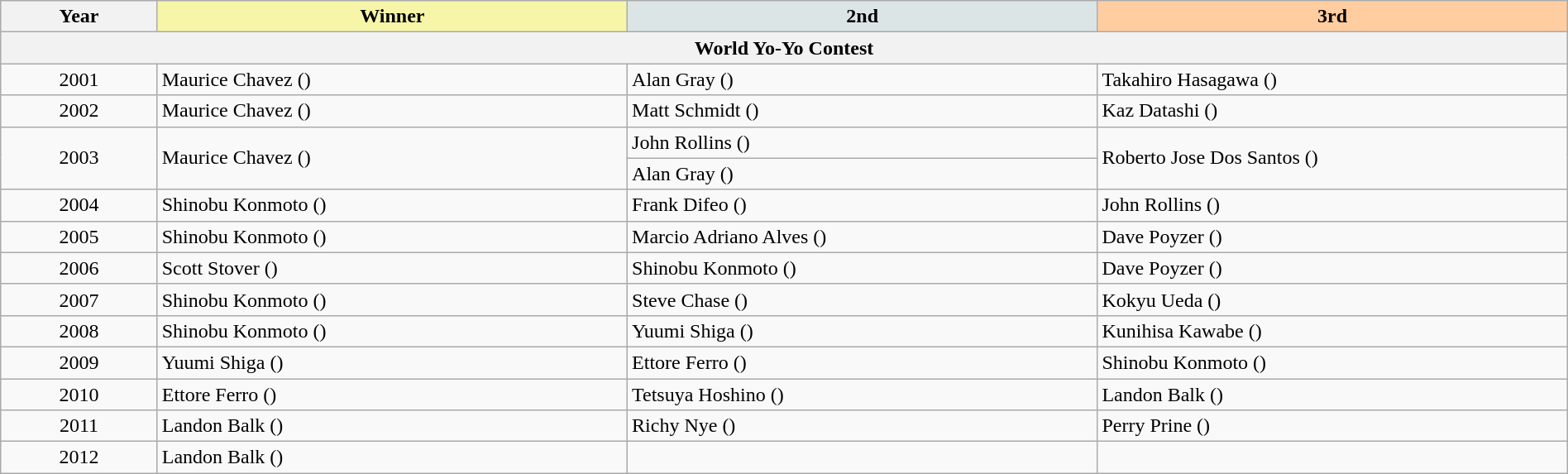<table class="wikitable" width=100%>
<tr>
<th width=10%>Year</th>
<th style="background-color: #F7F6A8;" width=30%>Winner</th>
<th style="background-color: #DCE5E5;" width=30%>2nd</th>
<th style="background-color: #FFCDA0;" width=30%>3rd</th>
</tr>
<tr>
<th colspan="4">World Yo-Yo Contest</th>
</tr>
<tr>
<td align=center>2001 </td>
<td>Maurice Chavez ()</td>
<td>Alan Gray ()</td>
<td>Takahiro Hasagawa ()</td>
</tr>
<tr>
<td align=center>2002 </td>
<td>Maurice Chavez ()</td>
<td>Matt Schmidt ()</td>
<td>Kaz Datashi ()</td>
</tr>
<tr>
<td align=center  rowspan="2">2003 </td>
<td rowspan="2">Maurice Chavez ()</td>
<td>John Rollins ()</td>
<td rowspan="2">Roberto Jose Dos Santos ()</td>
</tr>
<tr>
<td>Alan Gray ()</td>
</tr>
<tr>
<td align=center>2004 </td>
<td>Shinobu Konmoto ()</td>
<td>Frank Difeo ()</td>
<td>John Rollins ()</td>
</tr>
<tr>
<td align=center>2005 </td>
<td>Shinobu Konmoto ()</td>
<td>Marcio Adriano Alves ()</td>
<td>Dave Poyzer ()</td>
</tr>
<tr>
<td align=center>2006 </td>
<td>Scott Stover ()</td>
<td>Shinobu Konmoto ()</td>
<td>Dave Poyzer ()</td>
</tr>
<tr>
<td align=center>2007 </td>
<td>Shinobu Konmoto ()</td>
<td>Steve Chase ()</td>
<td>Kokyu Ueda ()</td>
</tr>
<tr>
<td align=center>2008 </td>
<td>Shinobu Konmoto ()</td>
<td>Yuumi Shiga ()</td>
<td>Kunihisa Kawabe ()</td>
</tr>
<tr>
<td align=center>2009 </td>
<td>Yuumi Shiga ()</td>
<td>Ettore Ferro ()</td>
<td>Shinobu Konmoto ()</td>
</tr>
<tr>
<td align=center>2010 </td>
<td>Ettore Ferro ()</td>
<td>Tetsuya Hoshino ()</td>
<td>Landon Balk ()</td>
</tr>
<tr>
<td align=center>2011 </td>
<td>Landon Balk ()</td>
<td>Richy Nye ()</td>
<td>Perry Prine ()</td>
</tr>
<tr>
<td align=center>2012 </td>
<td>Landon Balk ()</td>
<td></td>
<td></td>
</tr>
</table>
